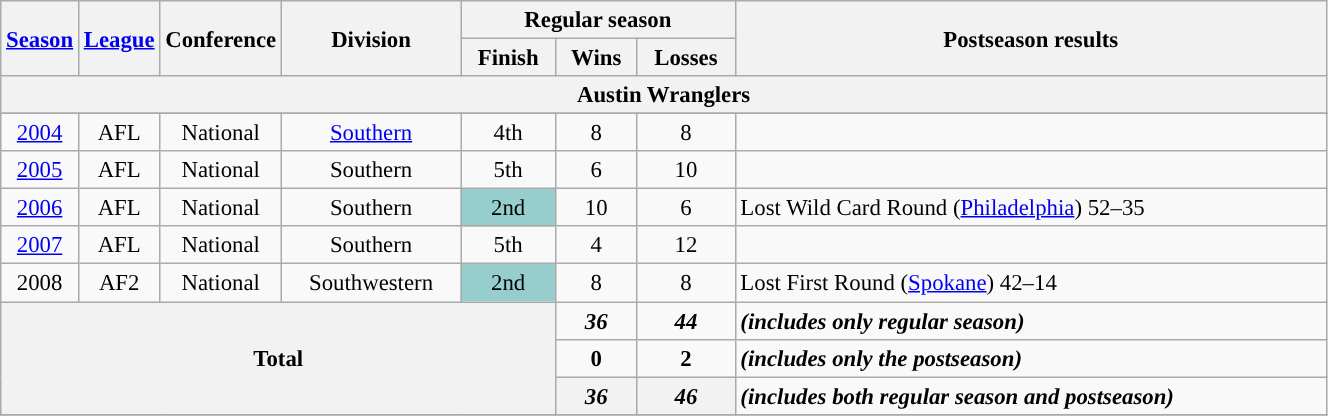<table class="wikitable" style="font-size: 95%; width:70%;">
<tr>
<th rowspan="2" style="width:5%;"><a href='#'>Season</a></th>
<th rowspan="2" style="width:5%;"><a href='#'>League</a></th>
<th rowspan="2" style="width:5%;">Conference</th>
<th rowspan="2">Division</th>
<th colspan="3">Regular season</th>
<th rowspan="2">Postseason results</th>
</tr>
<tr>
<th>Finish</th>
<th>Wins</th>
<th>Losses</th>
</tr>
<tr>
<th colspan="8">Austin Wranglers</th>
</tr>
<tr>
</tr>
<tr>
<td align="center"><a href='#'>2004</a></td>
<td align="center">AFL</td>
<td align="center">National</td>
<td align="center"><a href='#'>Southern</a></td>
<td align="center">4th</td>
<td align="center">8</td>
<td align="center">8</td>
<td></td>
</tr>
<tr>
<td align="center"><a href='#'>2005</a></td>
<td align="center">AFL</td>
<td align="center">National</td>
<td align="center">Southern</td>
<td align="center">5th</td>
<td align="center">6</td>
<td align="center">10</td>
<td></td>
</tr>
<tr>
<td align="center"><a href='#'>2006</a></td>
<td align="center">AFL</td>
<td align="center">National</td>
<td align="center">Southern</td>
<td align="center" bgcolor="#96CDCD">2nd</td>
<td align="center">10</td>
<td align="center">6</td>
<td>Lost Wild Card Round (<a href='#'>Philadelphia</a>) 52–35</td>
</tr>
<tr>
<td align="center"><a href='#'>2007</a></td>
<td align="center">AFL</td>
<td align="center">National</td>
<td align="center">Southern</td>
<td align="center">5th</td>
<td align="center">4</td>
<td align="center">12</td>
<td></td>
</tr>
<tr>
<td align="center">2008</td>
<td align="center">AF2</td>
<td align="center">National</td>
<td align="center">Southwestern</td>
<td align="center" bgcolor="#96CDCD">2nd</td>
<td align="center">8</td>
<td align="center">8</td>
<td>Lost First Round (<a href='#'>Spokane</a>) 42–14</td>
</tr>
<tr>
<th align="center" rowSpan="3" colSpan="5">Total</th>
<td align="center"><strong><em>36</em></strong></td>
<td align="center"><strong><em>44</em></strong></td>
<td colSpan="2"><strong><em>(includes only regular season)</em></strong></td>
</tr>
<tr>
<td align="center"><strong>0</strong></td>
<td align="center"><strong>2</strong></td>
<td colSpan="2"><strong><em>(includes only the postseason)</em></strong></td>
</tr>
<tr>
<th align="center"><em>36</em></th>
<th align="center"><em>46</em></th>
<td colSpan="2"><strong><em>(includes both regular season and postseason)</em></strong></td>
</tr>
<tr>
</tr>
</table>
